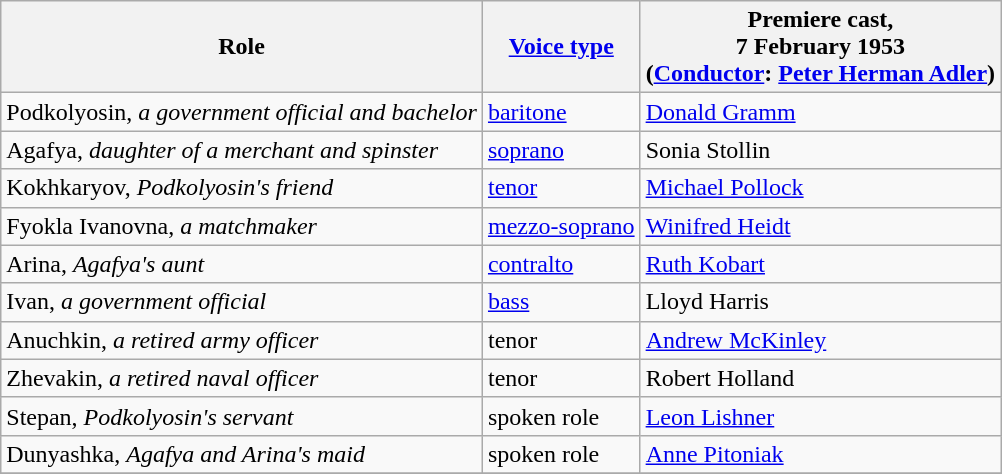<table class="wikitable">
<tr>
<th>Role</th>
<th><a href='#'>Voice type</a></th>
<th>Premiere cast,<br>7 February 1953<br>(<a href='#'>Conductor</a>: <a href='#'>Peter Herman Adler</a>)</th>
</tr>
<tr>
<td>Podkolyosin, <em>a government official and bachelor</em></td>
<td><a href='#'>baritone</a></td>
<td><a href='#'>Donald Gramm</a></td>
</tr>
<tr>
<td>Agafya, <em>daughter of a merchant and spinster</em></td>
<td><a href='#'>soprano</a></td>
<td>Sonia Stollin</td>
</tr>
<tr>
<td>Kokhkaryov, <em>Podkolyosin's friend</em></td>
<td><a href='#'>tenor</a></td>
<td><a href='#'>Michael Pollock</a></td>
</tr>
<tr>
<td>Fyokla Ivanovna, <em>a matchmaker</em></td>
<td><a href='#'>mezzo-soprano</a></td>
<td><a href='#'>Winifred Heidt</a></td>
</tr>
<tr>
<td>Arina, <em>Agafya's aunt</em></td>
<td><a href='#'>contralto</a></td>
<td><a href='#'>Ruth Kobart</a></td>
</tr>
<tr>
<td>Ivan, <em>a government official</em></td>
<td><a href='#'>bass</a></td>
<td>Lloyd Harris</td>
</tr>
<tr>
<td>Anuchkin, <em>a retired army officer</em></td>
<td>tenor</td>
<td><a href='#'>Andrew McKinley</a></td>
</tr>
<tr>
<td>Zhevakin, <em>a retired naval officer</em></td>
<td>tenor</td>
<td>Robert Holland</td>
</tr>
<tr>
<td>Stepan, <em>Podkolyosin's servant</em></td>
<td>spoken role</td>
<td><a href='#'>Leon Lishner</a></td>
</tr>
<tr>
<td>Dunyashka, <em>Agafya and Arina's maid</em></td>
<td>spoken role</td>
<td><a href='#'>Anne Pitoniak</a></td>
</tr>
<tr>
</tr>
</table>
